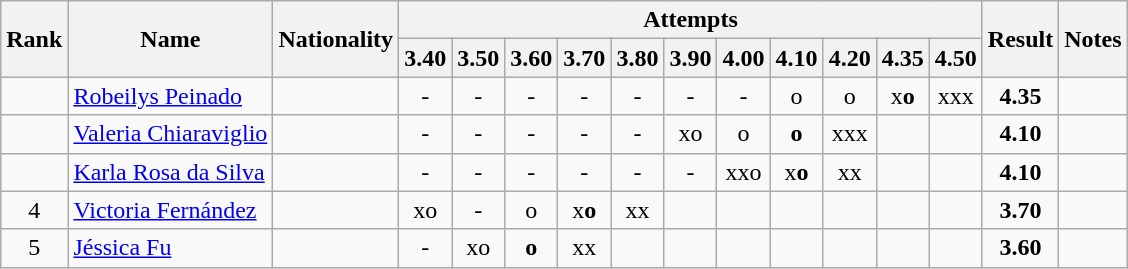<table class="wikitable sortable" style="text-align:center">
<tr>
<th rowspan=2>Rank</th>
<th rowspan=2>Name</th>
<th rowspan=2>Nationality</th>
<th colspan=11>Attempts</th>
<th rowspan=2>Result</th>
<th rowspan=2>Notes</th>
</tr>
<tr>
<th>3.40</th>
<th>3.50</th>
<th>3.60</th>
<th>3.70</th>
<th>3.80</th>
<th>3.90</th>
<th>4.00</th>
<th>4.10</th>
<th>4.20</th>
<th>4.35</th>
<th>4.50</th>
</tr>
<tr>
<td align=center></td>
<td align=left><a href='#'>Robeilys Peinado</a></td>
<td align=left></td>
<td>-</td>
<td>-</td>
<td>-</td>
<td>-</td>
<td>-</td>
<td>-</td>
<td>-</td>
<td>o</td>
<td>o</td>
<td>x<strong>o</strong></td>
<td>xxx</td>
<td><strong>4.35</strong></td>
<td></td>
</tr>
<tr>
<td align=center></td>
<td align=left><a href='#'>Valeria Chiaraviglio</a></td>
<td align=left></td>
<td>-</td>
<td>-</td>
<td>-</td>
<td>-</td>
<td>-</td>
<td>xo</td>
<td>o</td>
<td><strong>o</strong></td>
<td>xxx</td>
<td></td>
<td></td>
<td><strong>4.10</strong></td>
<td></td>
</tr>
<tr>
<td align=center></td>
<td align=left><a href='#'>Karla Rosa da Silva</a></td>
<td align=left></td>
<td>-</td>
<td>-</td>
<td>-</td>
<td>-</td>
<td>-</td>
<td>-</td>
<td>xxo</td>
<td>x<strong>o</strong></td>
<td>xx</td>
<td></td>
<td></td>
<td><strong>4.10</strong></td>
<td></td>
</tr>
<tr>
<td align=center>4</td>
<td align=left><a href='#'>Victoria Fernández</a></td>
<td align=left></td>
<td>xo</td>
<td>-</td>
<td>o</td>
<td>x<strong>o</strong></td>
<td>xx</td>
<td></td>
<td></td>
<td></td>
<td></td>
<td></td>
<td></td>
<td><strong>3.70</strong></td>
<td></td>
</tr>
<tr>
<td align=center>5</td>
<td align=left><a href='#'>Jéssica Fu</a></td>
<td align=left></td>
<td>-</td>
<td>xo</td>
<td><strong>o</strong></td>
<td>xx</td>
<td></td>
<td></td>
<td></td>
<td></td>
<td></td>
<td></td>
<td></td>
<td><strong>3.60</strong></td>
<td></td>
</tr>
</table>
